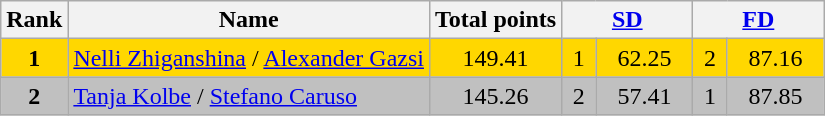<table class="wikitable sortable">
<tr>
<th>Rank</th>
<th>Name</th>
<th>Total points</th>
<th colspan="2" width="80px"><a href='#'>SD</a></th>
<th colspan="2" width="80px"><a href='#'>FD</a></th>
</tr>
<tr bgcolor="gold">
<td align="center"><strong>1</strong></td>
<td><a href='#'>Nelli Zhiganshina</a> / <a href='#'>Alexander Gazsi</a></td>
<td align="center">149.41</td>
<td align="center">1</td>
<td align="center">62.25</td>
<td align="center">2</td>
<td align="center">87.16</td>
</tr>
<tr bgcolor="silver">
<td align="center"><strong>2</strong></td>
<td><a href='#'>Tanja Kolbe</a> / <a href='#'>Stefano Caruso</a></td>
<td align="center">145.26</td>
<td align="center">2</td>
<td align="center">57.41</td>
<td align="center">1</td>
<td align="center">87.85</td>
</tr>
</table>
